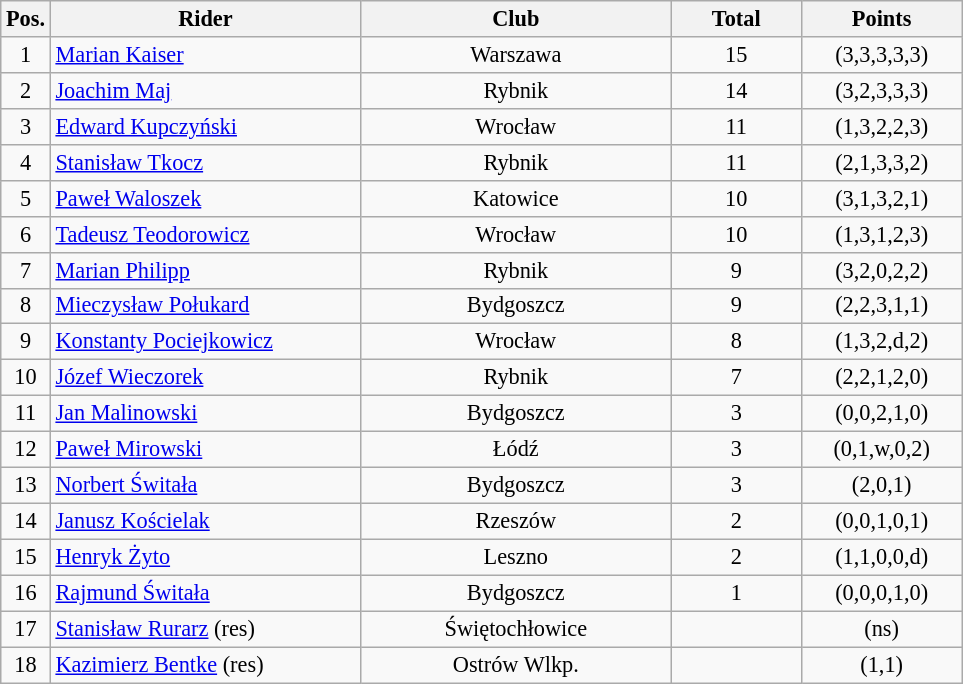<table class=wikitable style="font-size:93%;">
<tr>
<th width=25px>Pos.</th>
<th width=200px>Rider</th>
<th width=200px>Club</th>
<th width=80px>Total</th>
<th width=100px>Points</th>
</tr>
<tr align=center>
<td>1</td>
<td align=left><a href='#'>Marian Kaiser</a></td>
<td>Warszawa</td>
<td>15</td>
<td>(3,3,3,3,3)</td>
</tr>
<tr align=center>
<td>2</td>
<td align=left><a href='#'>Joachim Maj</a></td>
<td>Rybnik</td>
<td>14</td>
<td>(3,2,3,3,3)</td>
</tr>
<tr align=center>
<td>3</td>
<td align=left><a href='#'>Edward Kupczyński</a></td>
<td>Wrocław</td>
<td>11</td>
<td>(1,3,2,2,3)</td>
</tr>
<tr align=center>
<td>4</td>
<td align=left><a href='#'>Stanisław Tkocz</a></td>
<td>Rybnik</td>
<td>11</td>
<td>(2,1,3,3,2)</td>
</tr>
<tr align=center>
<td>5</td>
<td align=left><a href='#'>Paweł Waloszek</a></td>
<td>Katowice</td>
<td>10</td>
<td>(3,1,3,2,1)</td>
</tr>
<tr align=center>
<td>6</td>
<td align=left><a href='#'>Tadeusz Teodorowicz</a></td>
<td>Wrocław</td>
<td>10</td>
<td>(1,3,1,2,3)</td>
</tr>
<tr align=center>
<td>7</td>
<td align=left><a href='#'>Marian Philipp</a></td>
<td>Rybnik</td>
<td>9</td>
<td>(3,2,0,2,2)</td>
</tr>
<tr align=center>
<td>8</td>
<td align=left><a href='#'>Mieczysław Połukard</a></td>
<td>Bydgoszcz</td>
<td>9</td>
<td>(2,2,3,1,1)</td>
</tr>
<tr align=center>
<td>9</td>
<td align=left><a href='#'>Konstanty Pociejkowicz</a></td>
<td>Wrocław</td>
<td>8</td>
<td>(1,3,2,d,2)</td>
</tr>
<tr align=center>
<td>10</td>
<td align=left><a href='#'>Józef Wieczorek</a></td>
<td>Rybnik</td>
<td>7</td>
<td>(2,2,1,2,0)</td>
</tr>
<tr align=center>
<td>11</td>
<td align=left><a href='#'>Jan Malinowski</a></td>
<td>Bydgoszcz</td>
<td>3</td>
<td>(0,0,2,1,0)</td>
</tr>
<tr align=center>
<td>12</td>
<td align=left><a href='#'>Paweł Mirowski</a></td>
<td>Łódź</td>
<td>3</td>
<td>(0,1,w,0,2)</td>
</tr>
<tr align=center>
<td>13</td>
<td align=left><a href='#'>Norbert Świtała</a></td>
<td>Bydgoszcz</td>
<td>3</td>
<td>(2,0,1)</td>
</tr>
<tr align=center>
<td>14</td>
<td align=left><a href='#'>Janusz Kościelak</a></td>
<td>Rzeszów</td>
<td>2</td>
<td>(0,0,1,0,1)</td>
</tr>
<tr align=center>
<td>15</td>
<td align=left><a href='#'>Henryk Żyto</a></td>
<td>Leszno</td>
<td>2</td>
<td>(1,1,0,0,d)</td>
</tr>
<tr align=center>
<td>16</td>
<td align=left><a href='#'>Rajmund Świtała</a></td>
<td>Bydgoszcz</td>
<td>1</td>
<td>(0,0,0,1,0)</td>
</tr>
<tr align=center>
<td>17</td>
<td align=left><a href='#'>Stanisław Rurarz</a> (res)</td>
<td>Świętochłowice</td>
<td></td>
<td>(ns)</td>
</tr>
<tr align=center>
<td>18</td>
<td align=left><a href='#'>Kazimierz Bentke</a> (res)</td>
<td>Ostrów Wlkp.</td>
<td></td>
<td>(1,1)</td>
</tr>
</table>
